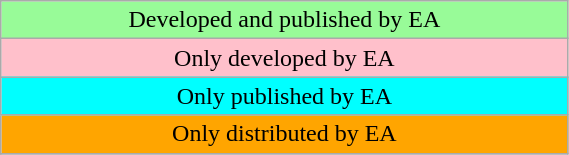<table class="wikitable" style=width:30%;text-align:center>
<tr>
<td bgcolor=palegreen>Developed and published by EA</td>
</tr>
<tr>
<td bgcolor=pink>Only developed by EA</td>
</tr>
<tr>
<td bgcolor=cyan>Only published by EA</td>
</tr>
<tr>
<td bgcolor=orange>Only distributed by EA</td>
</tr>
<tr>
</tr>
</table>
